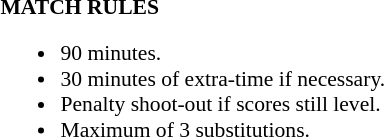<table width=100% style="font-size: 90%">
<tr>
<td width=50% valign=top><br><strong>MATCH RULES</strong><ul><li>90 minutes.</li><li>30 minutes of extra-time if necessary.</li><li>Penalty shoot-out if scores still level.</li><li>Maximum of 3 substitutions.</li></ul></td>
</tr>
</table>
